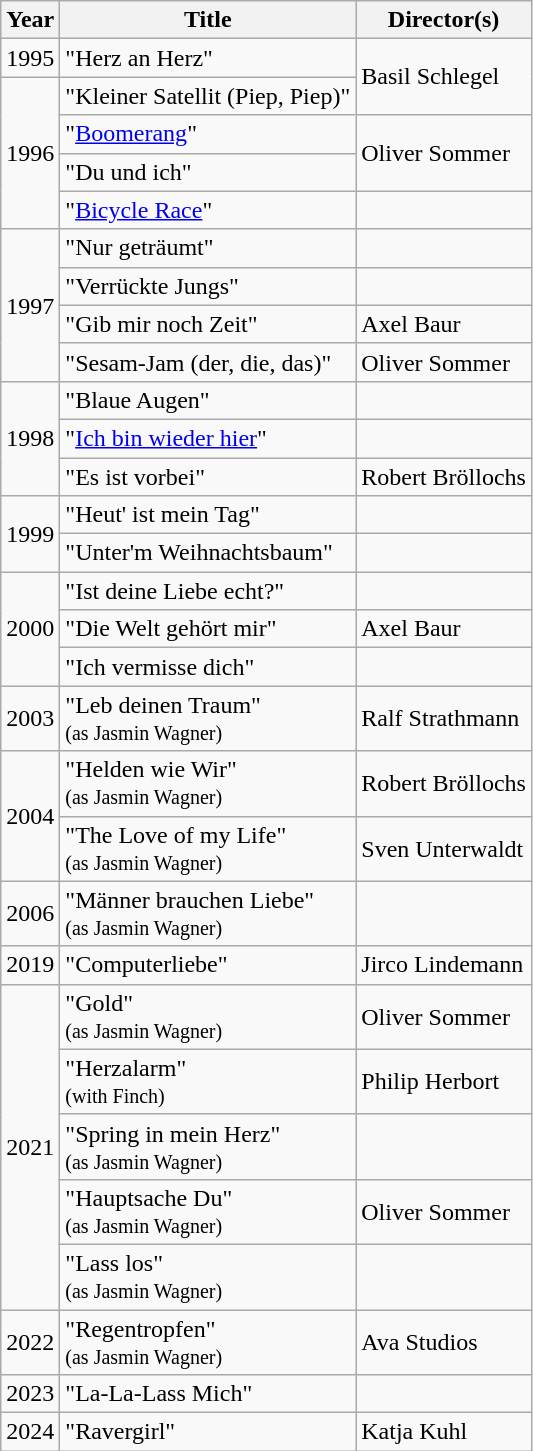<table class="wikitable">
<tr>
<th>Year</th>
<th>Title</th>
<th>Director(s)</th>
</tr>
<tr>
<td>1995</td>
<td>"Herz an Herz"</td>
<td rowspan=2>Basil Schlegel</td>
</tr>
<tr>
<td rowspan=4>1996</td>
<td>"Kleiner Satellit (Piep, Piep)"</td>
</tr>
<tr>
<td>"<a href='#'>Boomerang</a>"</td>
<td rowspan=2>Oliver Sommer</td>
</tr>
<tr>
<td>"Du und ich"</td>
</tr>
<tr>
<td>"<a href='#'>Bicycle Race</a>"</td>
<td></td>
</tr>
<tr>
<td rowspan=4>1997</td>
<td>"Nur geträumt"</td>
<td></td>
</tr>
<tr>
<td>"Verrückte Jungs"</td>
<td></td>
</tr>
<tr>
<td>"Gib mir noch Zeit"</td>
<td>Axel Baur</td>
</tr>
<tr>
<td>"Sesam-Jam (der, die, das)"</td>
<td>Oliver Sommer</td>
</tr>
<tr>
<td rowspan=3>1998</td>
<td>"Blaue Augen"</td>
<td></td>
</tr>
<tr>
<td>"<a href='#'>Ich bin wieder hier</a>"</td>
<td></td>
</tr>
<tr>
<td>"Es ist vorbei"</td>
<td>Robert Bröllochs</td>
</tr>
<tr>
<td rowspan=2>1999</td>
<td>"Heut' ist mein Tag"</td>
<td></td>
</tr>
<tr>
<td>"Unter'm Weihnachtsbaum"</td>
<td></td>
</tr>
<tr>
<td rowspan=3>2000</td>
<td>"Ist deine Liebe echt?"</td>
<td></td>
</tr>
<tr>
<td>"Die Welt gehört mir"</td>
<td>Axel Baur</td>
</tr>
<tr>
<td>"Ich vermisse dich"</td>
<td></td>
</tr>
<tr>
<td>2003</td>
<td>"Leb deinen Traum"<br><small>(as Jasmin Wagner)</small></td>
<td>Ralf Strathmann</td>
</tr>
<tr>
<td rowspan="2">2004</td>
<td>"Helden wie Wir"<br><small>(as Jasmin Wagner)</small></td>
<td>Robert Bröllochs</td>
</tr>
<tr>
<td>"The Love of my Life"<br><small>(as Jasmin Wagner)</small></td>
<td>Sven Unterwaldt</td>
</tr>
<tr>
<td>2006</td>
<td>"Männer brauchen Liebe"<br><small>(as Jasmin Wagner)</small></td>
<td></td>
</tr>
<tr>
<td>2019</td>
<td>"Computerliebe"</td>
<td>Jirco Lindemann</td>
</tr>
<tr>
<td rowspan=5>2021</td>
<td>"Gold"<br><small>(as Jasmin Wagner)</small></td>
<td>Oliver Sommer</td>
</tr>
<tr>
<td>"Herzalarm"<br><small>(with Finch)</small></td>
<td>Philip Herbort</td>
</tr>
<tr>
<td>"Spring in mein Herz"<br><small>(as Jasmin Wagner)</small></td>
<td></td>
</tr>
<tr>
<td>"Hauptsache Du"<br><small>(as Jasmin Wagner)</small></td>
<td>Oliver Sommer</td>
</tr>
<tr>
<td>"Lass los"<br><small>(as Jasmin Wagner)</small></td>
<td></td>
</tr>
<tr>
<td>2022</td>
<td>"Regentropfen"<br><small>(as Jasmin Wagner)</small></td>
<td>Ava Studios</td>
</tr>
<tr>
<td>2023</td>
<td>"La-La-Lass Mich"</td>
<td></td>
</tr>
<tr>
<td>2024</td>
<td>"Ravergirl"</td>
<td>Katja Kuhl</td>
</tr>
</table>
